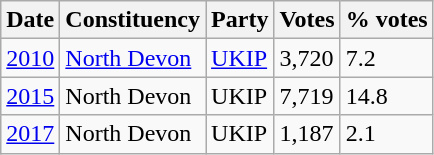<table class="wikitable">
<tr>
<th>Date</th>
<th>Constituency</th>
<th>Party</th>
<th>Votes</th>
<th>% votes</th>
</tr>
<tr>
<td><a href='#'>2010</a></td>
<td><a href='#'>North Devon</a></td>
<td><a href='#'>UKIP</a></td>
<td>3,720</td>
<td>7.2</td>
</tr>
<tr>
<td><a href='#'>2015</a></td>
<td>North Devon</td>
<td>UKIP</td>
<td>7,719</td>
<td>14.8</td>
</tr>
<tr>
<td><a href='#'>2017</a></td>
<td>North Devon</td>
<td>UKIP</td>
<td>1,187</td>
<td>2.1</td>
</tr>
</table>
